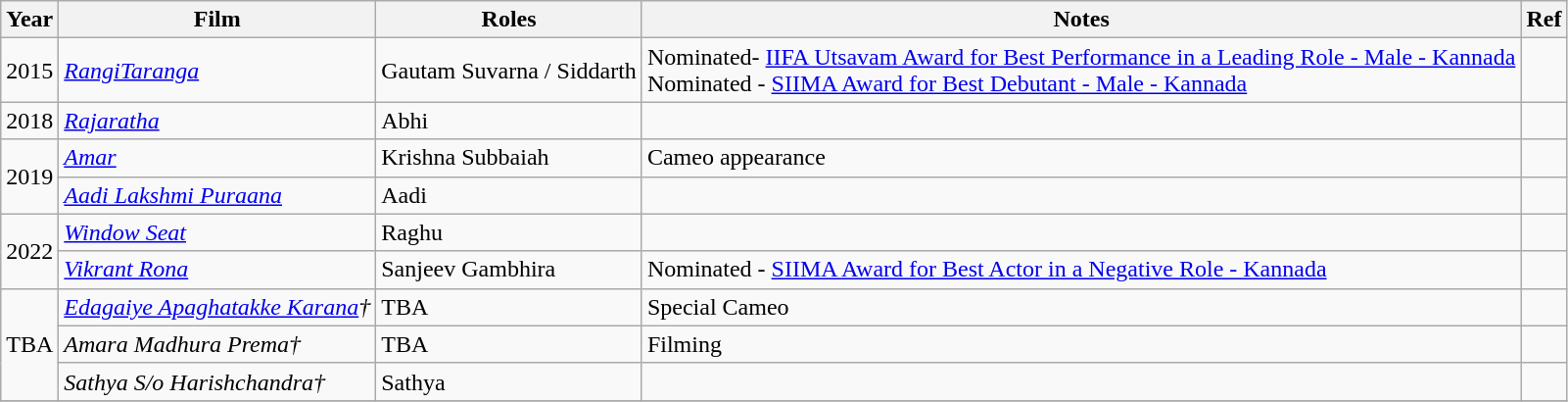<table class="wikitable sortable" style="font" ;height:50000px;">
<tr>
<th>Year</th>
<th>Film</th>
<th>Roles</th>
<th>Notes</th>
<th>Ref</th>
</tr>
<tr>
<td>2015</td>
<td><em><a href='#'>RangiTaranga</a></em></td>
<td>Gautam Suvarna / Siddarth</td>
<td>Nominated- <a href='#'>IIFA Utsavam Award for Best Performance in a Leading Role - Male - Kannada</a><br>Nominated - <a href='#'>SIIMA Award for Best Debutant - Male - Kannada</a></td>
<td></td>
</tr>
<tr>
<td>2018</td>
<td><em><a href='#'>Rajaratha</a></em></td>
<td>Abhi</td>
<td></td>
<td></td>
</tr>
<tr>
<td rowspan="2">2019</td>
<td><a href='#'><em>Amar</em></a></td>
<td>Krishna Subbaiah</td>
<td>Cameo appearance</td>
<td></td>
</tr>
<tr>
<td><em><a href='#'>Aadi Lakshmi Puraana</a></em></td>
<td>Aadi</td>
<td></td>
<td></td>
</tr>
<tr>
<td rowspan="2">2022</td>
<td><em><a href='#'>Window Seat</a></em></td>
<td>Raghu</td>
<td></td>
<td></td>
</tr>
<tr>
<td><em><a href='#'>Vikrant Rona</a></em></td>
<td>Sanjeev Gambhira</td>
<td>Nominated - <a href='#'>SIIMA Award for Best Actor in a Negative Role - Kannada</a></td>
<td></td>
</tr>
<tr>
<td rowspan="3">TBA</td>
<td><bdi><em><a href='#'>Edagaiye Apaghatakke Karana</a>†</em></bdi></td>
<td>TBA</td>
<td>Special Cameo</td>
<td></td>
</tr>
<tr>
<td><em>Amara Madhura Prema†</em></td>
<td>TBA</td>
<td>Filming</td>
<td></td>
</tr>
<tr>
<td><em>Sathya S/o Harishchandra†</em></td>
<td>Sathya</td>
<td></td>
<td></td>
</tr>
<tr>
</tr>
</table>
